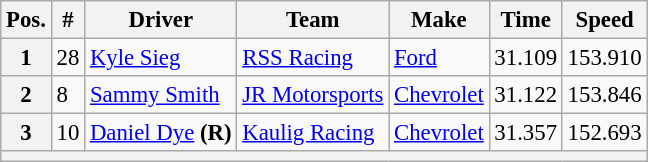<table class="wikitable" style="font-size:95%">
<tr>
<th>Pos.</th>
<th>#</th>
<th>Driver</th>
<th>Team</th>
<th>Make</th>
<th>Time</th>
<th>Speed</th>
</tr>
<tr>
<th>1</th>
<td>28</td>
<td><a href='#'>Kyle Sieg</a></td>
<td><a href='#'>RSS Racing</a></td>
<td><a href='#'>Ford</a></td>
<td>31.109</td>
<td>153.910</td>
</tr>
<tr>
<th>2</th>
<td>8</td>
<td><a href='#'>Sammy Smith</a></td>
<td><a href='#'>JR Motorsports</a></td>
<td><a href='#'>Chevrolet</a></td>
<td>31.122</td>
<td>153.846</td>
</tr>
<tr>
<th>3</th>
<td>10</td>
<td><a href='#'>Daniel Dye</a> <strong>(R)</strong></td>
<td><a href='#'>Kaulig Racing</a></td>
<td><a href='#'>Chevrolet</a></td>
<td>31.357</td>
<td>152.693</td>
</tr>
<tr>
<th colspan="7"></th>
</tr>
</table>
